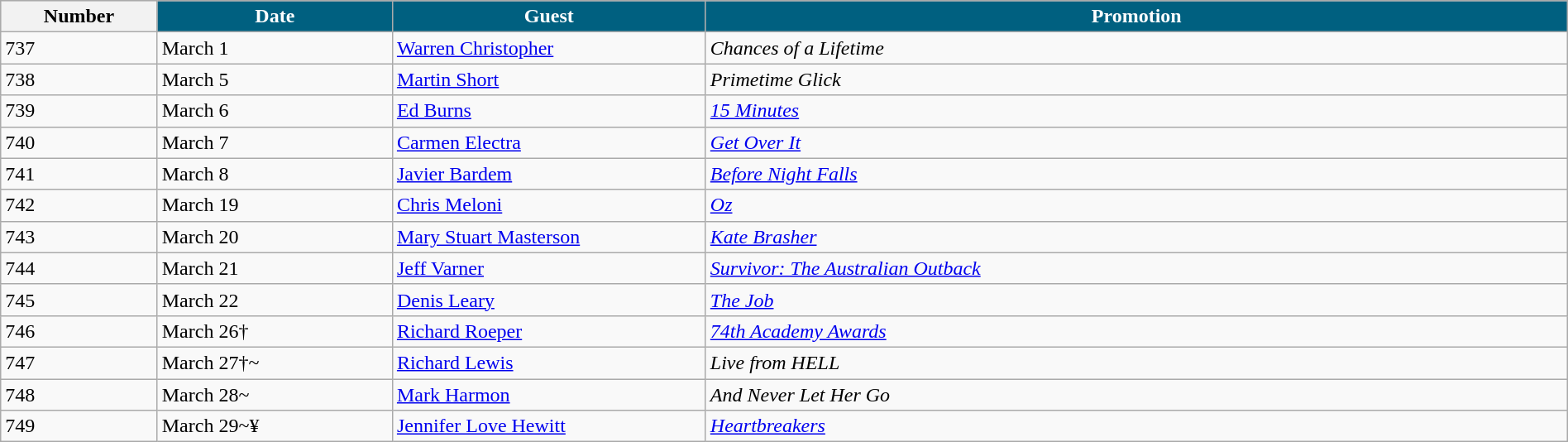<table class="wikitable" width="100%">
<tr bgcolor="#CCCCCC">
<th>Number</th>
<th width="15%" style="background:#006080; color:#FFFFFF">Date</th>
<th width="20%" style="background:#006080; color:#FFFFFF">Guest</th>
<th width="55%" style="background:#006080; color:#FFFFFF">Promotion</th>
</tr>
<tr>
<td>737</td>
<td>March 1</td>
<td><a href='#'>Warren Christopher</a></td>
<td><em>Chances of a Lifetime</em></td>
</tr>
<tr>
<td>738</td>
<td>March 5</td>
<td><a href='#'>Martin Short</a></td>
<td><em>Primetime Glick</em></td>
</tr>
<tr>
<td>739</td>
<td>March 6</td>
<td><a href='#'>Ed Burns</a></td>
<td><em><a href='#'>15 Minutes</a></em></td>
</tr>
<tr>
<td>740</td>
<td>March 7</td>
<td><a href='#'>Carmen Electra</a></td>
<td><em><a href='#'>Get Over It</a></em></td>
</tr>
<tr>
<td>741</td>
<td>March 8</td>
<td><a href='#'>Javier Bardem</a></td>
<td><em><a href='#'>Before Night Falls</a></em></td>
</tr>
<tr>
<td>742</td>
<td>March 19</td>
<td><a href='#'>Chris Meloni</a></td>
<td><em><a href='#'>Oz</a></em></td>
</tr>
<tr>
<td>743</td>
<td>March 20</td>
<td><a href='#'>Mary Stuart Masterson</a></td>
<td><em><a href='#'>Kate Brasher</a></em></td>
</tr>
<tr>
<td>744</td>
<td>March 21</td>
<td><a href='#'>Jeff Varner</a></td>
<td><em><a href='#'>Survivor: The Australian Outback</a></em></td>
</tr>
<tr>
<td>745</td>
<td>March 22</td>
<td><a href='#'>Denis Leary</a></td>
<td><em><a href='#'>The Job</a></em></td>
</tr>
<tr>
<td>746</td>
<td>March 26†</td>
<td><a href='#'>Richard Roeper</a></td>
<td><em><a href='#'>74th Academy Awards</a></em></td>
</tr>
<tr>
<td>747</td>
<td>March 27†~</td>
<td><a href='#'>Richard Lewis</a></td>
<td><em>Live from HELL</em></td>
</tr>
<tr>
<td>748</td>
<td>March 28~</td>
<td><a href='#'>Mark Harmon</a></td>
<td><em>And Never Let Her Go</em></td>
</tr>
<tr>
<td>749</td>
<td>March 29~¥</td>
<td><a href='#'>Jennifer Love Hewitt</a></td>
<td><em><a href='#'>Heartbreakers</a></em></td>
</tr>
</table>
